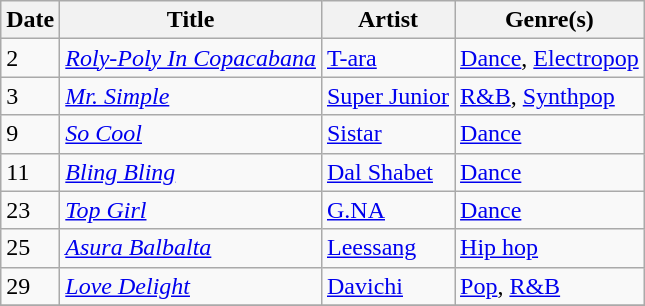<table class="wikitable" style="text-align: left;">
<tr>
<th>Date</th>
<th>Title</th>
<th>Artist</th>
<th>Genre(s)</th>
</tr>
<tr>
<td rowspan="1">2</td>
<td><em><a href='#'>Roly-Poly In Copacabana</a></em></td>
<td><a href='#'>T-ara</a></td>
<td><a href='#'>Dance</a>, <a href='#'>Electropop</a></td>
</tr>
<tr>
<td rowspan="1">3</td>
<td><em><a href='#'>Mr. Simple</a></em></td>
<td><a href='#'>Super Junior</a></td>
<td><a href='#'>R&B</a>, <a href='#'>Synthpop</a></td>
</tr>
<tr>
<td rowspan="1">9</td>
<td><em><a href='#'>So Cool</a></em></td>
<td><a href='#'>Sistar</a></td>
<td><a href='#'>Dance</a></td>
</tr>
<tr>
<td rowspan="1">11</td>
<td><em><a href='#'>Bling Bling</a></em></td>
<td><a href='#'>Dal Shabet</a></td>
<td><a href='#'>Dance</a></td>
</tr>
<tr>
<td rowspan="1">23</td>
<td><em><a href='#'>Top Girl</a></em></td>
<td><a href='#'>G.NA</a></td>
<td><a href='#'>Dance</a></td>
</tr>
<tr>
<td rowspan="1">25</td>
<td><em><a href='#'>Asura Balbalta</a></em></td>
<td><a href='#'>Leessang</a></td>
<td><a href='#'>Hip hop</a></td>
</tr>
<tr>
<td rowspan="1">29</td>
<td><em><a href='#'>Love Delight</a></em></td>
<td><a href='#'>Davichi</a></td>
<td><a href='#'>Pop</a>, <a href='#'>R&B</a></td>
</tr>
<tr>
</tr>
</table>
